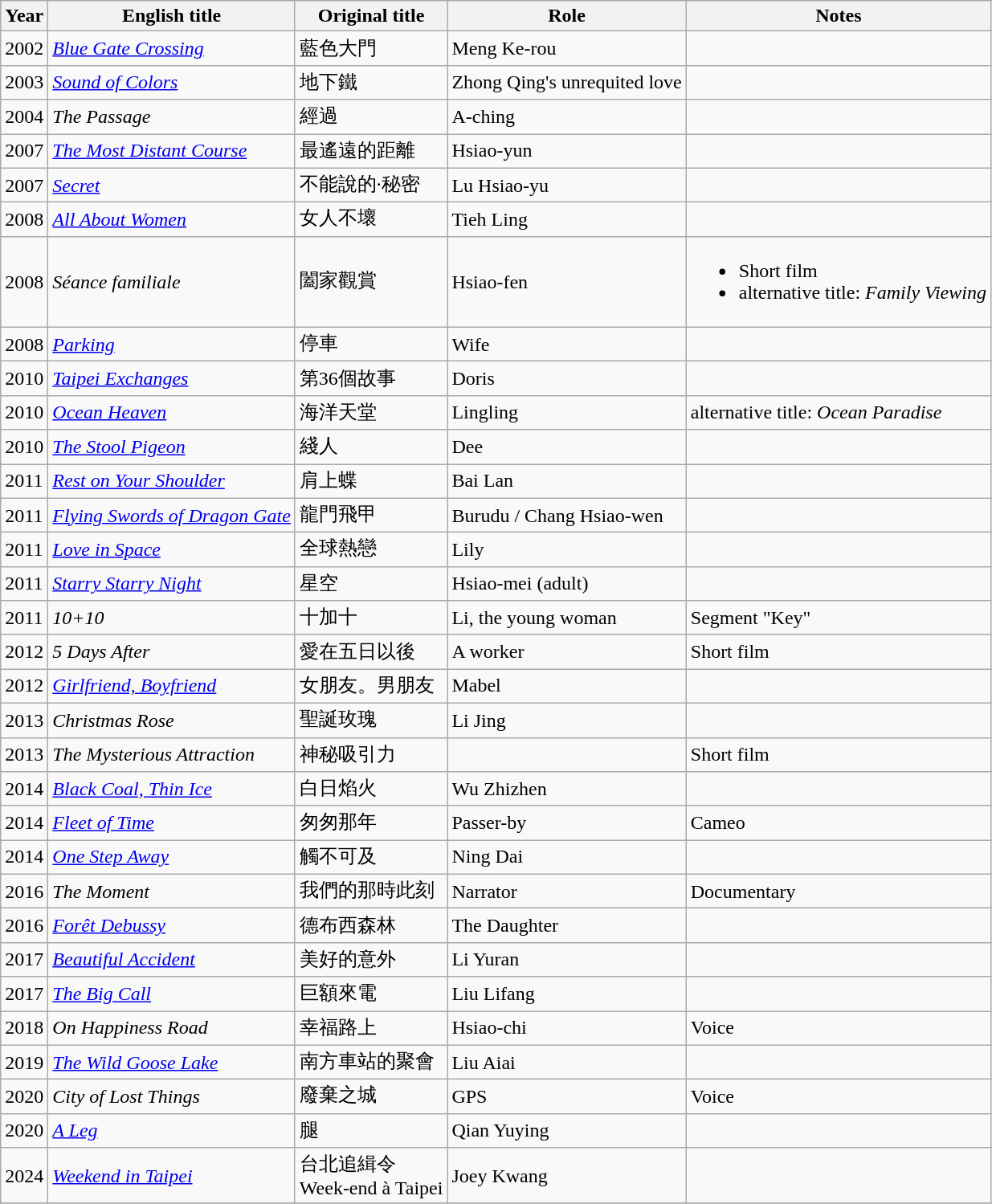<table class="wikitable sortable">
<tr>
<th>Year</th>
<th>English title</th>
<th>Original title</th>
<th>Role</th>
<th class="unsortable">Notes</th>
</tr>
<tr>
<td>2002</td>
<td><em><a href='#'>Blue Gate Crossing</a></em></td>
<td>藍色大門</td>
<td>Meng Ke-rou</td>
<td></td>
</tr>
<tr>
<td>2003</td>
<td><a href='#'><em>Sound of Colors</em></a></td>
<td>地下鐵</td>
<td>Zhong Qing's unrequited love</td>
<td></td>
</tr>
<tr>
<td>2004</td>
<td><em>The Passage</em></td>
<td>經過</td>
<td>A-ching</td>
<td></td>
</tr>
<tr>
<td>2007</td>
<td><em><a href='#'>The Most Distant Course</a></em></td>
<td>最遙遠的距離</td>
<td>Hsiao-yun</td>
<td></td>
</tr>
<tr>
<td>2007</td>
<td><em><a href='#'>Secret</a></em></td>
<td>不能說的·秘密</td>
<td>Lu Hsiao-yu</td>
<td></td>
</tr>
<tr>
<td>2008</td>
<td><em><a href='#'>All About Women</a></em></td>
<td>女人不壞</td>
<td>Tieh Ling</td>
<td></td>
</tr>
<tr>
<td>2008</td>
<td><em>Séance familiale</em></td>
<td>闔家觀賞</td>
<td>Hsiao-fen</td>
<td><ul><li>Short film </li><li>alternative title: <em>Family Viewing</em></li></ul></td>
</tr>
<tr>
<td>2008</td>
<td><em><a href='#'>Parking</a></em></td>
<td>停車</td>
<td>Wife</td>
<td></td>
</tr>
<tr>
<td>2010</td>
<td><em><a href='#'>Taipei Exchanges</a></em></td>
<td>第36個故事</td>
<td>Doris</td>
<td></td>
</tr>
<tr>
<td>2010</td>
<td><em><a href='#'>Ocean Heaven</a></em></td>
<td>海洋天堂</td>
<td>Lingling</td>
<td>alternative title: <em>Ocean Paradise</em></td>
</tr>
<tr>
<td>2010</td>
<td><em><a href='#'>The Stool Pigeon</a></em></td>
<td>綫人</td>
<td>Dee</td>
<td></td>
</tr>
<tr>
<td>2011</td>
<td><em><a href='#'>Rest on Your Shoulder</a></em></td>
<td>肩上蝶</td>
<td>Bai Lan</td>
<td></td>
</tr>
<tr>
<td>2011</td>
<td><em><a href='#'>Flying Swords of Dragon Gate</a></em></td>
<td>龍門飛甲</td>
<td>Burudu / Chang Hsiao-wen</td>
<td></td>
</tr>
<tr>
<td>2011</td>
<td><em><a href='#'>Love in Space</a></em></td>
<td>全球熱戀</td>
<td>Lily</td>
<td></td>
</tr>
<tr>
<td>2011</td>
<td><em><a href='#'>Starry Starry Night</a></em></td>
<td>星空</td>
<td>Hsiao-mei (adult)</td>
<td></td>
</tr>
<tr>
<td>2011</td>
<td><em>10+10</em></td>
<td>十加十</td>
<td>Li, the young woman</td>
<td>Segment "Key"</td>
</tr>
<tr>
<td>2012</td>
<td><em>5 Days After</em></td>
<td>愛在五日以後</td>
<td>A worker</td>
<td>Short film</td>
</tr>
<tr>
<td>2012</td>
<td><em><a href='#'>Girlfriend, Boyfriend</a></em></td>
<td>女朋友。男朋友</td>
<td>Mabel</td>
<td></td>
</tr>
<tr>
<td>2013</td>
<td><em>Christmas Rose</em></td>
<td>聖誕玫瑰</td>
<td>Li Jing</td>
<td></td>
</tr>
<tr>
<td>2013</td>
<td><em>The Mysterious Attraction</em></td>
<td>神秘吸引力</td>
<td></td>
<td>Short film</td>
</tr>
<tr>
<td>2014</td>
<td><em><a href='#'>Black Coal, Thin Ice</a></em></td>
<td>白日焰火</td>
<td>Wu Zhizhen</td>
<td></td>
</tr>
<tr>
<td>2014</td>
<td><em><a href='#'>Fleet of Time</a></em></td>
<td>匆匆那年</td>
<td>Passer-by</td>
<td>Cameo</td>
</tr>
<tr>
<td>2014</td>
<td><em><a href='#'>One Step Away</a></em></td>
<td>觸不可及</td>
<td>Ning Dai</td>
<td></td>
</tr>
<tr>
<td>2016</td>
<td><em>The Moment</em></td>
<td>我們的那時此刻</td>
<td>Narrator</td>
<td>Documentary</td>
</tr>
<tr>
<td>2016</td>
<td><em><a href='#'>Forêt Debussy</a></em></td>
<td>德布西森林</td>
<td>The Daughter</td>
<td></td>
</tr>
<tr>
<td>2017</td>
<td><em><a href='#'>Beautiful Accident</a></em></td>
<td>美好的意外</td>
<td>Li Yuran</td>
<td></td>
</tr>
<tr>
<td>2017</td>
<td><em><a href='#'>The Big Call</a></em></td>
<td>巨額來電</td>
<td>Liu Lifang</td>
<td></td>
</tr>
<tr>
<td>2018</td>
<td><em>On Happiness Road</em></td>
<td>幸福路上</td>
<td>Hsiao-chi</td>
<td>Voice</td>
</tr>
<tr>
<td>2019</td>
<td><em><a href='#'>The Wild Goose Lake</a></em></td>
<td>南方車站的聚會</td>
<td>Liu Aiai</td>
<td></td>
</tr>
<tr>
<td>2020</td>
<td><em>City of Lost Things</em></td>
<td>廢棄之城</td>
<td>GPS</td>
<td>Voice</td>
</tr>
<tr>
<td>2020</td>
<td><em><a href='#'>A Leg</a></em></td>
<td>腿</td>
<td>Qian Yuying</td>
<td></td>
</tr>
<tr>
<td>2024</td>
<td><em><a href='#'>Weekend in Taipei</a></em></td>
<td>台北追緝令<br>Week-end à Taipei</td>
<td>Joey Kwang</td>
<td></td>
</tr>
<tr>
</tr>
</table>
